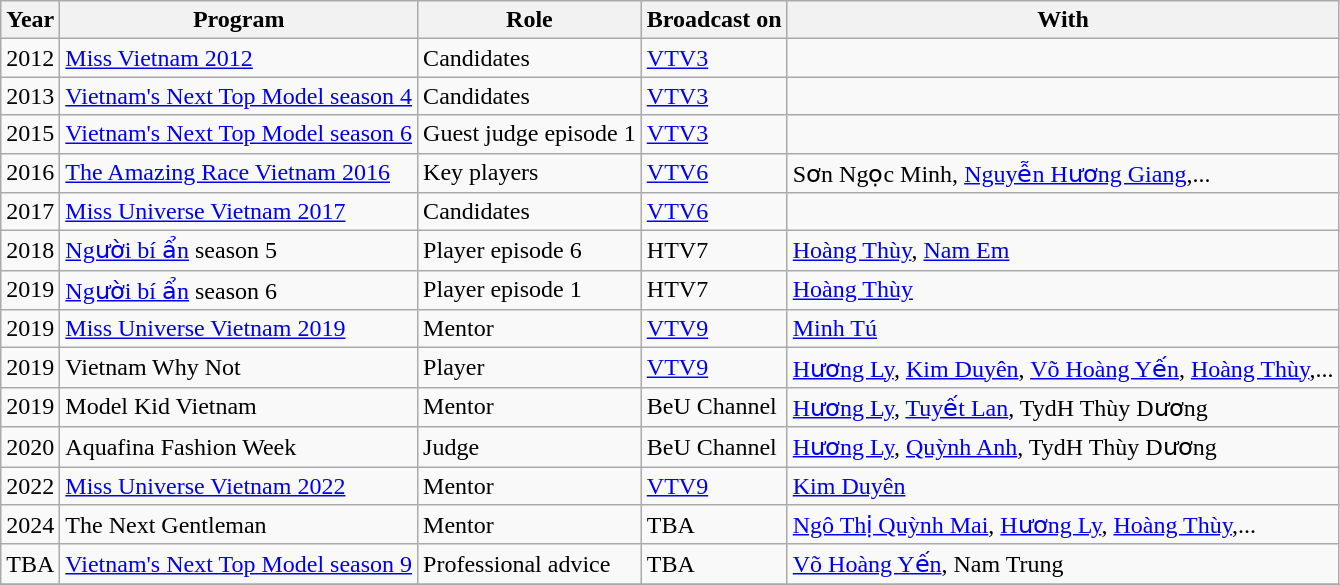<table class="wikitable">
<tr>
<th><strong>Year</strong></th>
<th><strong>Program</strong></th>
<th><strong>Role</strong></th>
<th><strong>Broadcast on</strong></th>
<th><strong>With</strong></th>
</tr>
<tr>
<td>2012</td>
<td><a href='#'>Miss Vietnam 2012</a></td>
<td>Candidates</td>
<td><a href='#'>VTV3</a></td>
<td></td>
</tr>
<tr>
<td>2013</td>
<td><a href='#'>Vietnam's Next Top Model season 4</a></td>
<td>Candidates</td>
<td><a href='#'>VTV3</a></td>
<td></td>
</tr>
<tr>
<td>2015</td>
<td><a href='#'>Vietnam's Next Top Model season 6</a></td>
<td>Guest judge episode 1</td>
<td><a href='#'>VTV3</a></td>
<td></td>
</tr>
<tr>
<td>2016</td>
<td><a href='#'>The Amazing Race Vietnam 2016</a></td>
<td>Key players</td>
<td><a href='#'>VTV6</a></td>
<td>Sơn Ngọc Minh, <a href='#'>Nguyễn Hương Giang</a>,...</td>
</tr>
<tr>
<td>2017</td>
<td><a href='#'>Miss Universe Vietnam 2017</a></td>
<td>Candidates</td>
<td><a href='#'>VTV6</a></td>
<td></td>
</tr>
<tr>
<td>2018</td>
<td><a href='#'>Người bí ẩn</a> season 5</td>
<td>Player episode 6</td>
<td>HTV7</td>
<td><a href='#'>Hoàng Thùy</a>, <a href='#'>Nam Em</a></td>
</tr>
<tr>
<td>2019</td>
<td><a href='#'>Người bí ẩn</a> season 6</td>
<td>Player episode 1</td>
<td>HTV7</td>
<td><a href='#'>Hoàng Thùy</a></td>
</tr>
<tr>
<td>2019</td>
<td><a href='#'>Miss Universe Vietnam 2019</a></td>
<td>Mentor</td>
<td><a href='#'>VTV9</a></td>
<td><a href='#'>Minh Tú</a></td>
</tr>
<tr>
<td>2019</td>
<td>Vietnam Why Not</td>
<td>Player</td>
<td><a href='#'>VTV9</a></td>
<td><a href='#'>Hương Ly</a>, <a href='#'>Kim Duyên</a>, <a href='#'>Võ Hoàng Yến</a>, <a href='#'>Hoàng Thùy</a>,...</td>
</tr>
<tr>
<td>2019</td>
<td>Model Kid Vietnam</td>
<td>Mentor</td>
<td>BeU Channel</td>
<td><a href='#'>Hương Ly</a>, <a href='#'>Tuyết Lan</a>, TydH Thùy Dương</td>
</tr>
<tr>
<td>2020</td>
<td>Aquafina Fashion Week</td>
<td>Judge</td>
<td>BeU Channel</td>
<td><a href='#'>Hương Ly</a>, <a href='#'>Quỳnh Anh</a>, TydH Thùy Dương</td>
</tr>
<tr>
<td>2022</td>
<td><a href='#'>Miss Universe Vietnam 2022</a></td>
<td>Mentor</td>
<td><a href='#'>VTV9</a></td>
<td><a href='#'>Kim Duyên</a></td>
</tr>
<tr>
<td>2024</td>
<td>The Next Gentleman</td>
<td>Mentor</td>
<td>TBA</td>
<td><a href='#'>Ngô Thị Quỳnh Mai</a>, <a href='#'>Hương Ly</a>, <a href='#'>Hoàng Thùy</a>,...</td>
</tr>
<tr>
<td>TBA</td>
<td><a href='#'>Vietnam's Next Top Model season 9</a></td>
<td>Professional advice</td>
<td>TBA</td>
<td><a href='#'>Võ Hoàng Yến</a>, Nam Trung</td>
</tr>
<tr>
</tr>
</table>
